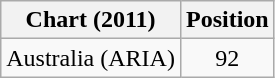<table class="wikitable sortable">
<tr>
<th>Chart (2011)</th>
<th>Position</th>
</tr>
<tr>
<td>Australia (ARIA)</td>
<td style="text-align:center;">92</td>
</tr>
</table>
